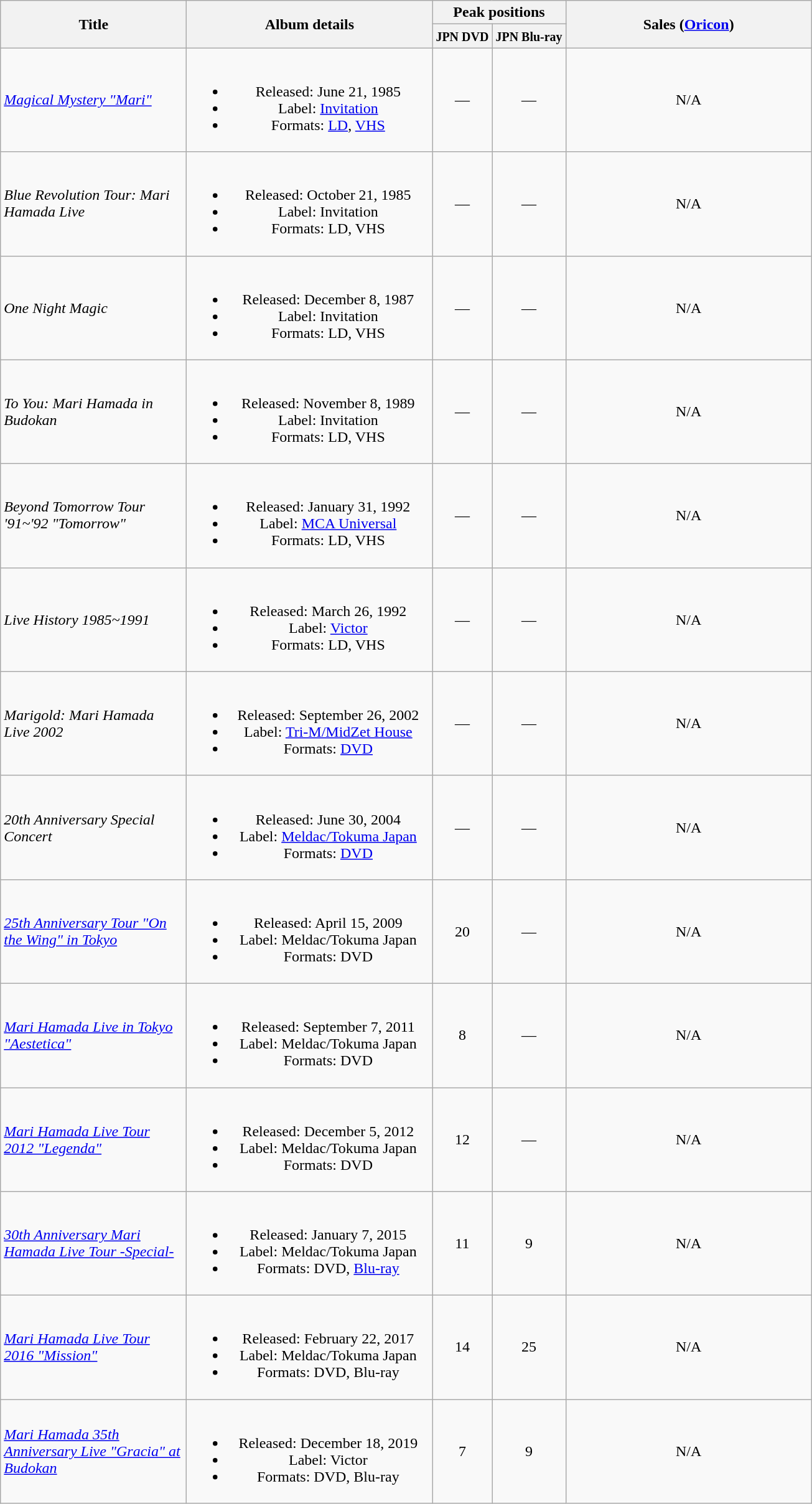<table class="wikitable plainrowheaders" style="text-align:center;">
<tr>
<th style="width:12em;" rowspan="2">Title</th>
<th style="width:16em;" rowspan="2">Album details</th>
<th colspan="2">Peak positions</th>
<th style="width:16em;" rowspan="2">Sales (<a href='#'>Oricon</a>)</th>
</tr>
<tr>
<th><small>JPN DVD</small><br></th>
<th><small>JPN Blu-ray</small><br></th>
</tr>
<tr>
<td align="left"><em><a href='#'>Magical Mystery "Mari"</a></em></td>
<td><br><ul><li>Released: June 21, 1985</li><li>Label: <a href='#'>Invitation</a></li><li>Formats: <a href='#'>LD</a>, <a href='#'>VHS</a></li></ul></td>
<td>—</td>
<td>—</td>
<td>N/A</td>
</tr>
<tr>
<td align="left"><em>Blue Revolution Tour: Mari Hamada Live</em></td>
<td><br><ul><li>Released: October 21, 1985</li><li>Label: Invitation</li><li>Formats: LD, VHS</li></ul></td>
<td>—</td>
<td>—</td>
<td>N/A</td>
</tr>
<tr>
<td align="left"><em>One Night Magic</em></td>
<td><br><ul><li>Released: December 8, 1987</li><li>Label: Invitation</li><li>Formats: LD, VHS</li></ul></td>
<td>—</td>
<td>—</td>
<td>N/A</td>
</tr>
<tr>
<td align="left"><em>To You: Mari Hamada in Budokan</em></td>
<td><br><ul><li>Released: November 8, 1989</li><li>Label: Invitation</li><li>Formats: LD, VHS</li></ul></td>
<td>—</td>
<td>—</td>
<td>N/A</td>
</tr>
<tr>
<td align="left"><em>Beyond Tomorrow Tour '91~'92 "Tomorrow"</em></td>
<td><br><ul><li>Released: January 31, 1992</li><li>Label: <a href='#'>MCA Universal</a></li><li>Formats: LD, VHS</li></ul></td>
<td>—</td>
<td>—</td>
<td>N/A</td>
</tr>
<tr>
<td align="left"><em>Live History 1985~1991</em></td>
<td><br><ul><li>Released: March 26, 1992</li><li>Label: <a href='#'>Victor</a></li><li>Formats: LD, VHS</li></ul></td>
<td>—</td>
<td>—</td>
<td>N/A</td>
</tr>
<tr>
<td align="left"><em>Marigold: Mari Hamada Live 2002</em></td>
<td><br><ul><li>Released: September 26, 2002</li><li>Label: <a href='#'>Tri-M/MidZet House</a></li><li>Formats: <a href='#'>DVD</a></li></ul></td>
<td>—</td>
<td>—</td>
<td>N/A</td>
</tr>
<tr>
<td align="left"><em>20th Anniversary Special Concert</em></td>
<td><br><ul><li>Released: June 30, 2004</li><li>Label: <a href='#'>Meldac/Tokuma Japan</a></li><li>Formats: <a href='#'>DVD</a></li></ul></td>
<td>—</td>
<td>—</td>
<td>N/A</td>
</tr>
<tr>
<td align="left"><em><a href='#'>25th Anniversary Tour "On the Wing" in Tokyo</a></em></td>
<td><br><ul><li>Released: April 15, 2009</li><li>Label: Meldac/Tokuma Japan</li><li>Formats: DVD</li></ul></td>
<td>20</td>
<td>—</td>
<td>N/A</td>
</tr>
<tr>
<td align="left"><em><a href='#'>Mari Hamada Live in Tokyo "Aestetica"</a></em></td>
<td><br><ul><li>Released: September 7, 2011</li><li>Label: Meldac/Tokuma Japan</li><li>Formats: DVD</li></ul></td>
<td>8</td>
<td>—</td>
<td>N/A</td>
</tr>
<tr>
<td align="left"><em><a href='#'>Mari Hamada Live Tour 2012 "Legenda"</a></em></td>
<td><br><ul><li>Released: December 5, 2012</li><li>Label: Meldac/Tokuma Japan</li><li>Formats: DVD</li></ul></td>
<td>12</td>
<td>—</td>
<td>N/A</td>
</tr>
<tr>
<td align="left"><em><a href='#'>30th Anniversary Mari Hamada Live Tour -Special-</a></em></td>
<td><br><ul><li>Released: January 7, 2015</li><li>Label: Meldac/Tokuma Japan</li><li>Formats: DVD, <a href='#'>Blu-ray</a></li></ul></td>
<td>11</td>
<td>9</td>
<td>N/A</td>
</tr>
<tr>
<td align="left"><em><a href='#'>Mari Hamada Live Tour 2016 "Mission"</a></em></td>
<td><br><ul><li>Released: February 22, 2017</li><li>Label: Meldac/Tokuma Japan</li><li>Formats: DVD, Blu-ray</li></ul></td>
<td>14</td>
<td>25</td>
<td>N/A</td>
</tr>
<tr>
<td align="left"><em><a href='#'>Mari Hamada 35th Anniversary Live "Gracia" at Budokan</a></em></td>
<td><br><ul><li>Released: December 18, 2019</li><li>Label: Victor</li><li>Formats: DVD, Blu-ray</li></ul></td>
<td>7</td>
<td>9</td>
<td>N/A</td>
</tr>
</table>
